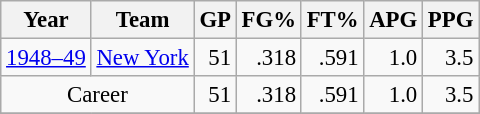<table class="wikitable sortable" style="font-size:95%; text-align:right;">
<tr>
<th>Year</th>
<th>Team</th>
<th>GP</th>
<th>FG%</th>
<th>FT%</th>
<th>APG</th>
<th>PPG</th>
</tr>
<tr>
<td style="text-align:left;"><a href='#'>1948–49</a></td>
<td style="text-align:left;"><a href='#'>New York</a></td>
<td>51</td>
<td>.318</td>
<td>.591</td>
<td>1.0</td>
<td>3.5</td>
</tr>
<tr>
<td style="text-align:center;" colspan="2">Career</td>
<td>51</td>
<td>.318</td>
<td>.591</td>
<td>1.0</td>
<td>3.5</td>
</tr>
<tr>
</tr>
</table>
